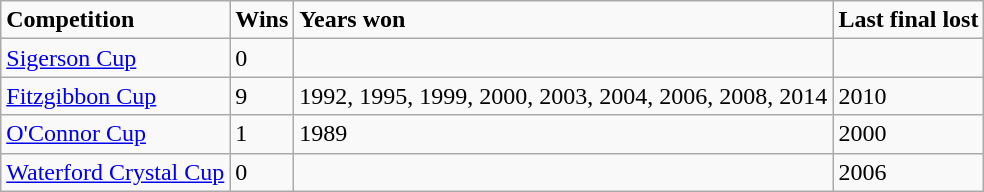<table class="wikitable">
<tr>
<td><strong>Competition</strong></td>
<td><strong>Wins</strong></td>
<td><strong>Years won</strong></td>
<td><strong>Last final lost</strong></td>
</tr>
<tr>
<td><a href='#'>Sigerson Cup</a></td>
<td>0</td>
<td></td>
<td></td>
</tr>
<tr>
<td><a href='#'>Fitzgibbon Cup</a></td>
<td>9</td>
<td>1992, 1995, 1999, 2000, 2003, 2004, 2006, 2008, 2014</td>
<td>2010</td>
</tr>
<tr>
<td><a href='#'>O'Connor Cup</a></td>
<td>1</td>
<td>1989</td>
<td>2000</td>
</tr>
<tr>
<td><a href='#'>Waterford Crystal Cup</a></td>
<td>0</td>
<td></td>
<td>2006</td>
</tr>
</table>
